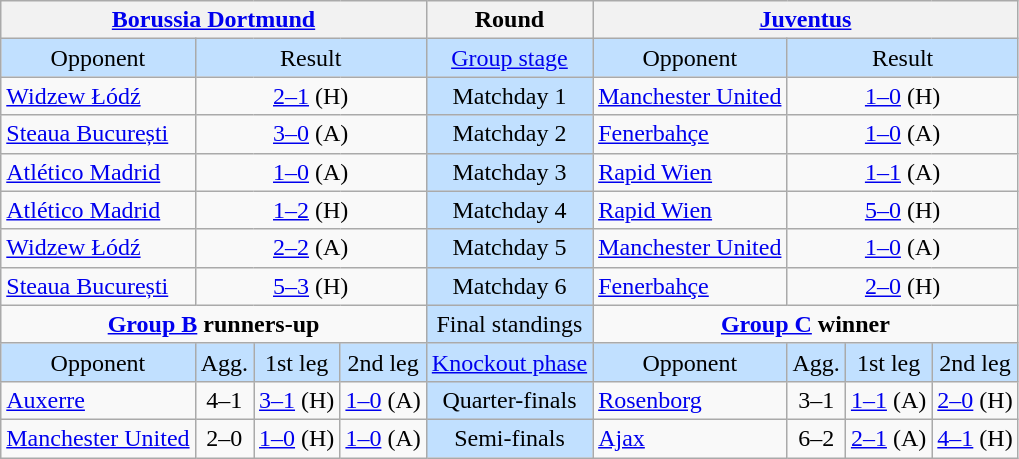<table class="wikitable" style="text-align: center;">
<tr>
<th colspan=4> <a href='#'>Borussia Dortmund</a></th>
<th>Round</th>
<th colspan=4> <a href='#'>Juventus</a></th>
</tr>
<tr style="background:#c1e0ff;">
<td>Opponent</td>
<td colspan=3>Result</td>
<td><a href='#'>Group stage</a></td>
<td>Opponent</td>
<td colspan=3>Result</td>
</tr>
<tr>
<td align=left> <a href='#'>Widzew Łódź</a></td>
<td colspan=3><a href='#'>2–1</a> (H)</td>
<td style="background:#c1e0ff;">Matchday 1</td>
<td align=left> <a href='#'>Manchester United</a></td>
<td colspan=3><a href='#'>1–0</a> (H)</td>
</tr>
<tr>
<td align=left> <a href='#'>Steaua București</a></td>
<td colspan=3><a href='#'>3–0</a> (A)</td>
<td style="background:#c1e0ff;">Matchday 2</td>
<td align=left> <a href='#'>Fenerbahçe</a></td>
<td colspan=3><a href='#'>1–0</a> (A)</td>
</tr>
<tr>
<td align=left> <a href='#'>Atlético Madrid</a></td>
<td colspan=3><a href='#'>1–0</a> (A)</td>
<td style="background:#c1e0ff;">Matchday 3</td>
<td align=left> <a href='#'>Rapid Wien</a></td>
<td colspan=3><a href='#'>1–1</a> (A)</td>
</tr>
<tr>
<td align=left> <a href='#'>Atlético Madrid</a></td>
<td colspan=3><a href='#'>1–2</a> (H)</td>
<td style="background:#c1e0ff;">Matchday 4</td>
<td align=left> <a href='#'>Rapid Wien</a></td>
<td colspan=3><a href='#'>5–0</a> (H)</td>
</tr>
<tr>
<td align=left> <a href='#'>Widzew Łódź</a></td>
<td colspan=3><a href='#'>2–2</a> (A)</td>
<td style="background:#c1e0ff;">Matchday 5</td>
<td align=left> <a href='#'>Manchester United</a></td>
<td colspan=3><a href='#'>1–0</a> (A)</td>
</tr>
<tr>
<td align=left> <a href='#'>Steaua București</a></td>
<td colspan=3><a href='#'>5–3</a> (H)</td>
<td style="background:#c1e0ff;">Matchday 6</td>
<td align=left> <a href='#'>Fenerbahçe</a></td>
<td colspan=3><a href='#'>2–0</a> (H)</td>
</tr>
<tr>
<td colspan="4" style="text-align:center; vertical-align:top;"><strong><a href='#'>Group B</a> runners-up</strong><br></td>
<td style="background:#c1e0ff;">Final standings</td>
<td colspan="4" style="text-align:center; vertical-align:top;"><strong><a href='#'>Group C</a> winner</strong><br></td>
</tr>
<tr style="background:#c1e0ff;">
<td>Opponent</td>
<td>Agg.</td>
<td>1st leg</td>
<td>2nd leg</td>
<td><a href='#'>Knockout phase</a></td>
<td>Opponent</td>
<td>Agg.</td>
<td>1st leg</td>
<td>2nd leg</td>
</tr>
<tr>
<td align=left> <a href='#'>Auxerre</a></td>
<td>4–1</td>
<td><a href='#'>3–1</a> (H)</td>
<td><a href='#'>1–0</a> (A)</td>
<td style="background:#c1e0ff;">Quarter-finals</td>
<td align=left> <a href='#'>Rosenborg</a></td>
<td>3–1</td>
<td><a href='#'>1–1</a> (A)</td>
<td><a href='#'>2–0</a> (H)</td>
</tr>
<tr>
<td align=left> <a href='#'>Manchester United</a></td>
<td>2–0</td>
<td><a href='#'>1–0</a> (H)</td>
<td><a href='#'>1–0</a> (A)</td>
<td style="background:#c1e0ff;">Semi-finals</td>
<td align=left> <a href='#'>Ajax</a></td>
<td>6–2</td>
<td><a href='#'>2–1</a> (A)</td>
<td><a href='#'>4–1</a> (H)</td>
</tr>
</table>
